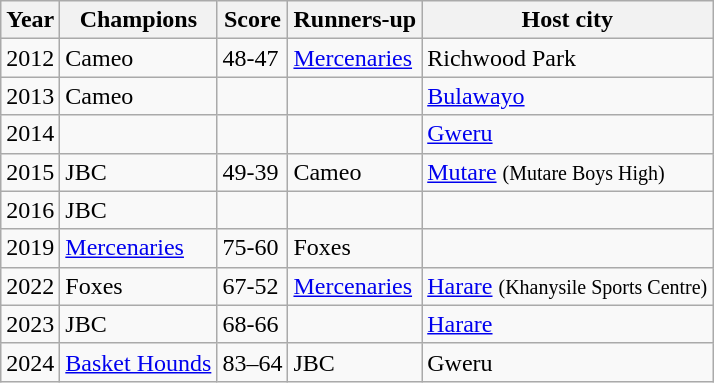<table class="wikitable">
<tr>
<th>Year</th>
<th>Champions</th>
<th>Score</th>
<th>Runners-up</th>
<th>Host city</th>
</tr>
<tr>
<td>2012</td>
<td>Cameo</td>
<td>48-47</td>
<td><a href='#'>Mercenaries</a></td>
<td>Richwood Park</td>
</tr>
<tr>
<td>2013</td>
<td>Cameo</td>
<td></td>
<td></td>
<td><a href='#'>Bulawayo</a></td>
</tr>
<tr>
<td>2014</td>
<td></td>
<td></td>
<td></td>
<td><a href='#'>Gweru</a></td>
</tr>
<tr>
<td>2015</td>
<td>JBC</td>
<td>49-39</td>
<td>Cameo</td>
<td><a href='#'>Mutare</a> <small>(Mutare Boys High)</small></td>
</tr>
<tr>
<td>2016</td>
<td>JBC</td>
<td></td>
<td></td>
<td></td>
</tr>
<tr>
<td>2019</td>
<td><a href='#'>Mercenaries</a></td>
<td>75-60</td>
<td>Foxes</td>
<td></td>
</tr>
<tr>
<td>2022</td>
<td>Foxes</td>
<td>67-52</td>
<td><a href='#'>Mercenaries</a></td>
<td><a href='#'>Harare</a> <small>(Khanysile Sports Centre)</small></td>
</tr>
<tr>
<td>2023</td>
<td>JBC</td>
<td>68-66</td>
<td></td>
<td><a href='#'>Harare</a></td>
</tr>
<tr>
<td>2024</td>
<td><a href='#'>Basket Hounds</a></td>
<td>83–64</td>
<td>JBC</td>
<td>Gweru</td>
</tr>
</table>
